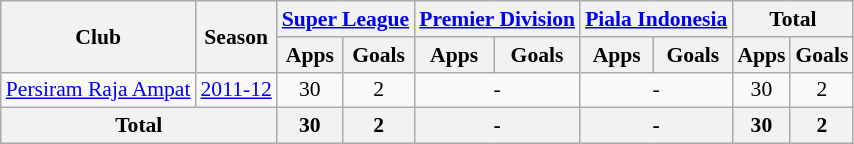<table class="wikitable" style="font-size:90%; text-align:center;">
<tr>
<th rowspan="2">Club</th>
<th rowspan="2">Season</th>
<th colspan="2"><a href='#'>Super League</a></th>
<th colspan="2"><a href='#'>Premier Division</a></th>
<th colspan="2"><a href='#'>Piala Indonesia</a></th>
<th colspan="2">Total</th>
</tr>
<tr>
<th>Apps</th>
<th>Goals</th>
<th>Apps</th>
<th>Goals</th>
<th>Apps</th>
<th>Goals</th>
<th>Apps</th>
<th>Goals</th>
</tr>
<tr>
<td rowspan="1"><a href='#'>Persiram Raja Ampat</a></td>
<td><a href='#'>2011-12</a></td>
<td>30</td>
<td>2</td>
<td colspan="2">-</td>
<td colspan="2">-</td>
<td>30</td>
<td>2</td>
</tr>
<tr>
<th colspan="2">Total</th>
<th>30</th>
<th>2</th>
<th colspan="2">-</th>
<th colspan="2">-</th>
<th>30</th>
<th>2</th>
</tr>
</table>
